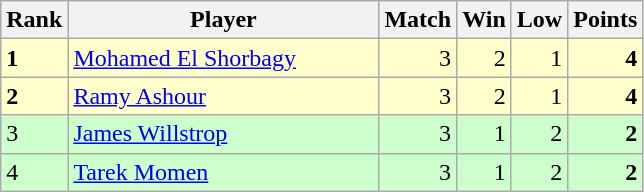<table class="wikitable">
<tr>
<th width=20>Rank</th>
<th width=200>Player</th>
<th width=20>Match</th>
<th width=20>Win</th>
<th width=20>Low</th>
<th width=20>Points</th>
</tr>
<tr style="text-align:right; background:#ffc;">
<td align="left"><strong>1</strong></td>
<td style="text-align:left;"> <a href='#'>Mohamed El Shorbagy</a></td>
<td>3</td>
<td>2</td>
<td>1</td>
<td><strong>4</strong></td>
</tr>
<tr style="text-align:right; background:#ffc;">
<td align="left"><strong>2</strong></td>
<td style="text-align:left;"> <a href='#'>Ramy Ashour</a></td>
<td>3</td>
<td>2</td>
<td>1</td>
<td><strong>4</strong></td>
</tr>
<tr style="text-align:right; background:#cfc;">
<td align="left">3</td>
<td style="text-align:left;"> <a href='#'>James Willstrop</a></td>
<td>3</td>
<td>1</td>
<td>2</td>
<td><strong>2</strong></td>
</tr>
<tr style="text-align:right; background:#cfc;">
<td align="left">4</td>
<td style="text-align:left;"> <a href='#'>Tarek Momen</a></td>
<td>3</td>
<td>1</td>
<td>2</td>
<td><strong>2</strong></td>
</tr>
</table>
